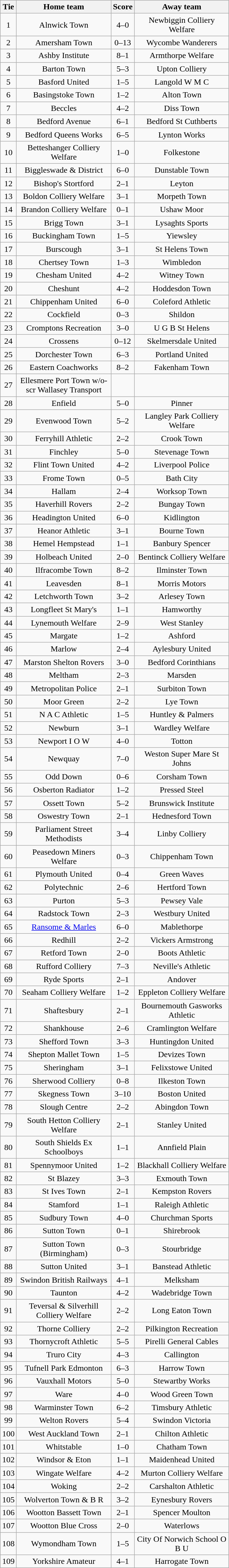<table class="wikitable" style="text-align:center;">
<tr>
<th width=20>Tie</th>
<th width=175>Home team</th>
<th width=20>Score</th>
<th width=175>Away team</th>
</tr>
<tr>
<td>1</td>
<td>Alnwick Town</td>
<td>4–0</td>
<td>Newbiggin Colliery Welfare</td>
</tr>
<tr>
<td>2</td>
<td>Amersham Town</td>
<td>0–13</td>
<td>Wycombe Wanderers</td>
</tr>
<tr>
<td>3</td>
<td>Ashby Institute</td>
<td>8–1</td>
<td>Armthorpe Welfare</td>
</tr>
<tr>
<td>4</td>
<td>Barton Town</td>
<td>5–3</td>
<td>Upton Colliery</td>
</tr>
<tr>
<td>5</td>
<td>Basford United</td>
<td>1–5</td>
<td>Langold W M C</td>
</tr>
<tr>
<td>6</td>
<td>Basingstoke Town</td>
<td>1–2</td>
<td>Alton Town</td>
</tr>
<tr>
<td>7</td>
<td>Beccles</td>
<td>4–2</td>
<td>Diss Town</td>
</tr>
<tr>
<td>8</td>
<td>Bedford Avenue</td>
<td>6–1</td>
<td>Bedford St Cuthberts</td>
</tr>
<tr>
<td>9</td>
<td>Bedford Queens Works</td>
<td>6–5</td>
<td>Lynton Works</td>
</tr>
<tr>
<td>10</td>
<td>Betteshanger Colliery Welfare</td>
<td>1–0</td>
<td>Folkestone</td>
</tr>
<tr>
<td>11</td>
<td>Biggleswade & District</td>
<td>6–0</td>
<td>Dunstable Town</td>
</tr>
<tr>
<td>12</td>
<td>Bishop's Stortford</td>
<td>2–1</td>
<td>Leyton</td>
</tr>
<tr>
<td>13</td>
<td>Boldon Colliery Welfare</td>
<td>3–1</td>
<td>Morpeth Town</td>
</tr>
<tr>
<td>14</td>
<td>Brandon Colliery Welfare</td>
<td>0–1</td>
<td>Ushaw Moor</td>
</tr>
<tr>
<td>15</td>
<td>Brigg Town</td>
<td>3–1</td>
<td>Lysaghts Sports</td>
</tr>
<tr>
<td>16</td>
<td>Buckingham Town</td>
<td>1–5</td>
<td>Yiewsley</td>
</tr>
<tr>
<td>17</td>
<td>Burscough</td>
<td>3–1</td>
<td>St Helens Town</td>
</tr>
<tr>
<td>18</td>
<td>Chertsey Town</td>
<td>1–3</td>
<td>Wimbledon</td>
</tr>
<tr>
<td>19</td>
<td>Chesham United</td>
<td>4–2</td>
<td>Witney Town</td>
</tr>
<tr>
<td>20</td>
<td>Cheshunt</td>
<td>4–2</td>
<td>Hoddesdon Town</td>
</tr>
<tr>
<td>21</td>
<td>Chippenham United</td>
<td>6–0</td>
<td>Coleford Athletic</td>
</tr>
<tr>
<td>22</td>
<td>Cockfield</td>
<td>0–3</td>
<td>Shildon</td>
</tr>
<tr>
<td>23</td>
<td>Cromptons Recreation</td>
<td>3–0</td>
<td>U G B St Helens</td>
</tr>
<tr>
<td>24</td>
<td>Crossens</td>
<td>0–12</td>
<td>Skelmersdale United</td>
</tr>
<tr>
<td>25</td>
<td>Dorchester Town</td>
<td>6–3</td>
<td>Portland United</td>
</tr>
<tr>
<td>26</td>
<td>Eastern Coachworks</td>
<td>8–2</td>
<td>Fakenham Town</td>
</tr>
<tr>
<td>27</td>
<td>Ellesmere Port Town w/o-scr Wallasey Transport</td>
<td></td>
<td></td>
</tr>
<tr>
<td>28</td>
<td>Enfield</td>
<td>5–0</td>
<td>Pinner</td>
</tr>
<tr>
<td>29</td>
<td>Evenwood Town</td>
<td>5–2</td>
<td>Langley Park Colliery Welfare</td>
</tr>
<tr>
<td>30</td>
<td>Ferryhill Athletic</td>
<td>2–2</td>
<td>Crook Town</td>
</tr>
<tr>
<td>31</td>
<td>Finchley</td>
<td>5–0</td>
<td>Stevenage Town</td>
</tr>
<tr>
<td>32</td>
<td>Flint Town United</td>
<td>4–2</td>
<td>Liverpool Police</td>
</tr>
<tr>
<td>33</td>
<td>Frome Town</td>
<td>0–5</td>
<td>Bath City</td>
</tr>
<tr>
<td>34</td>
<td>Hallam</td>
<td>2–4</td>
<td>Worksop Town</td>
</tr>
<tr>
<td>35</td>
<td>Haverhill Rovers</td>
<td>2–2</td>
<td>Bungay Town</td>
</tr>
<tr>
<td>36</td>
<td>Headington United</td>
<td>6–0</td>
<td>Kidlington</td>
</tr>
<tr>
<td>37</td>
<td>Heanor Athletic</td>
<td>3–1</td>
<td>Bourne Town</td>
</tr>
<tr>
<td>38</td>
<td>Hemel Hempstead</td>
<td>1–1</td>
<td>Banbury Spencer</td>
</tr>
<tr>
<td>39</td>
<td>Holbeach United</td>
<td>2–0</td>
<td>Bentinck Colliery Welfare</td>
</tr>
<tr>
<td>40</td>
<td>Ilfracombe Town</td>
<td>8–2</td>
<td>Ilminster Town</td>
</tr>
<tr>
<td>41</td>
<td>Leavesden</td>
<td>8–1</td>
<td>Morris Motors</td>
</tr>
<tr>
<td>42</td>
<td>Letchworth Town</td>
<td>3–2</td>
<td>Arlesey Town</td>
</tr>
<tr>
<td>43</td>
<td>Longfleet St Mary's</td>
<td>1–1</td>
<td>Hamworthy</td>
</tr>
<tr>
<td>44</td>
<td>Lynemouth Welfare</td>
<td>2–9</td>
<td>West Stanley</td>
</tr>
<tr>
<td>45</td>
<td>Margate</td>
<td>1–2</td>
<td>Ashford</td>
</tr>
<tr>
<td>46</td>
<td>Marlow</td>
<td>2–4</td>
<td>Aylesbury United</td>
</tr>
<tr>
<td>47</td>
<td>Marston Shelton Rovers</td>
<td>3–0</td>
<td>Bedford Corinthians</td>
</tr>
<tr>
<td>48</td>
<td>Meltham</td>
<td>2–3</td>
<td>Marsden</td>
</tr>
<tr>
<td>49</td>
<td>Metropolitan Police</td>
<td>2–1</td>
<td>Surbiton Town</td>
</tr>
<tr>
<td>50</td>
<td>Moor Green</td>
<td>2–2</td>
<td>Lye Town</td>
</tr>
<tr>
<td>51</td>
<td>N A C Athletic</td>
<td>1–5</td>
<td>Huntley & Palmers</td>
</tr>
<tr>
<td>52</td>
<td>Newburn</td>
<td>3–1</td>
<td>Wardley Welfare</td>
</tr>
<tr>
<td>53</td>
<td>Newport I O W</td>
<td>4–0</td>
<td>Totton</td>
</tr>
<tr>
<td>54</td>
<td>Newquay</td>
<td>7–0</td>
<td>Weston Super Mare St Johns</td>
</tr>
<tr>
<td>55</td>
<td>Odd Down</td>
<td>0–6</td>
<td>Corsham Town</td>
</tr>
<tr>
<td>56</td>
<td>Osberton Radiator</td>
<td>1–2</td>
<td>Pressed Steel</td>
</tr>
<tr>
<td>57</td>
<td>Ossett Town</td>
<td>5–2</td>
<td>Brunswick Institute</td>
</tr>
<tr>
<td>58</td>
<td>Oswestry Town</td>
<td>2–1</td>
<td>Hednesford Town</td>
</tr>
<tr>
<td>59</td>
<td>Parliament Street Methodists</td>
<td>3–4</td>
<td>Linby Colliery</td>
</tr>
<tr>
<td>60</td>
<td>Peasedown Miners Welfare</td>
<td>0–3</td>
<td>Chippenham Town</td>
</tr>
<tr>
<td>61</td>
<td>Plymouth United</td>
<td>0–4</td>
<td>Green Waves</td>
</tr>
<tr>
<td>62</td>
<td>Polytechnic</td>
<td>2–6</td>
<td>Hertford Town</td>
</tr>
<tr>
<td>63</td>
<td>Purton</td>
<td>5–3</td>
<td>Pewsey Vale</td>
</tr>
<tr>
<td>64</td>
<td>Radstock Town</td>
<td>2–3</td>
<td>Westbury United</td>
</tr>
<tr>
<td>65</td>
<td><a href='#'>Ransome & Marles</a></td>
<td>6–0</td>
<td>Mablethorpe</td>
</tr>
<tr>
<td>66</td>
<td>Redhill</td>
<td>2–2</td>
<td>Vickers Armstrong</td>
</tr>
<tr>
<td>67</td>
<td>Retford Town</td>
<td>2–0</td>
<td>Boots Athletic</td>
</tr>
<tr>
<td>68</td>
<td>Rufford Colliery</td>
<td>7–3</td>
<td>Neville's Athletic</td>
</tr>
<tr>
<td>69</td>
<td>Ryde Sports</td>
<td>2–1</td>
<td>Andover</td>
</tr>
<tr>
<td>70</td>
<td>Seaham Colliery Welfare</td>
<td>1–2</td>
<td>Eppleton Colliery Welfare</td>
</tr>
<tr>
<td>71</td>
<td>Shaftesbury</td>
<td>2–1</td>
<td>Bournemouth Gasworks Athletic</td>
</tr>
<tr>
<td>72</td>
<td>Shankhouse</td>
<td>2–6</td>
<td>Cramlington Welfare</td>
</tr>
<tr>
<td>73</td>
<td>Shefford Town</td>
<td>3–3</td>
<td>Huntingdon United</td>
</tr>
<tr>
<td>74</td>
<td>Shepton Mallet Town</td>
<td>1–5</td>
<td>Devizes Town</td>
</tr>
<tr>
<td>75</td>
<td>Sheringham</td>
<td>3–1</td>
<td>Felixstowe United</td>
</tr>
<tr>
<td>76</td>
<td>Sherwood Colliery</td>
<td>0–8</td>
<td>Ilkeston Town</td>
</tr>
<tr>
<td>77</td>
<td>Skegness Town</td>
<td>3–10</td>
<td>Boston United</td>
</tr>
<tr>
<td>78</td>
<td>Slough Centre</td>
<td>2–2</td>
<td>Abingdon Town</td>
</tr>
<tr>
<td>79</td>
<td>South Hetton Colliery Welfare</td>
<td>2–1</td>
<td>Stanley United</td>
</tr>
<tr>
<td>80</td>
<td>South Shields Ex Schoolboys</td>
<td>1–1</td>
<td>Annfield Plain</td>
</tr>
<tr>
<td>81</td>
<td>Spennymoor United</td>
<td>1–2</td>
<td>Blackhall Colliery Welfare</td>
</tr>
<tr>
<td>82</td>
<td>St Blazey</td>
<td>3–3</td>
<td>Exmouth Town</td>
</tr>
<tr>
<td>83</td>
<td>St Ives Town</td>
<td>2–1</td>
<td>Kempston Rovers</td>
</tr>
<tr>
<td>84</td>
<td>Stamford</td>
<td>1–1</td>
<td>Raleigh Athletic</td>
</tr>
<tr>
<td>85</td>
<td>Sudbury Town</td>
<td>4–0</td>
<td>Churchman Sports</td>
</tr>
<tr>
<td>86</td>
<td>Sutton Town</td>
<td>0–1</td>
<td>Shirebrook</td>
</tr>
<tr>
<td>87</td>
<td>Sutton Town (Birmingham)</td>
<td>0–3</td>
<td>Stourbridge</td>
</tr>
<tr>
<td>88</td>
<td>Sutton United</td>
<td>3–1</td>
<td>Banstead Athletic</td>
</tr>
<tr>
<td>89</td>
<td>Swindon British Railways</td>
<td>4–1</td>
<td>Melksham</td>
</tr>
<tr>
<td>90</td>
<td>Taunton</td>
<td>4–2</td>
<td>Wadebridge Town</td>
</tr>
<tr>
<td>91</td>
<td>Teversal & Silverhill Colliery Welfare</td>
<td>2–2</td>
<td>Long Eaton Town</td>
</tr>
<tr>
<td>92</td>
<td>Thorne Colliery</td>
<td>2–2</td>
<td>Pilkington Recreation</td>
</tr>
<tr>
<td>93</td>
<td>Thornycroft Athletic</td>
<td>5–5</td>
<td>Pirelli General Cables</td>
</tr>
<tr>
<td>94</td>
<td>Truro City</td>
<td>4–3</td>
<td>Callington</td>
</tr>
<tr>
<td>95</td>
<td>Tufnell Park Edmonton</td>
<td>6–3</td>
<td>Harrow Town</td>
</tr>
<tr>
<td>96</td>
<td>Vauxhall Motors</td>
<td>5–0</td>
<td>Stewartby Works</td>
</tr>
<tr>
<td>97</td>
<td>Ware</td>
<td>4–0</td>
<td>Wood Green Town</td>
</tr>
<tr>
<td>98</td>
<td>Warminster Town</td>
<td>6–2</td>
<td>Timsbury Athletic</td>
</tr>
<tr>
<td>99</td>
<td>Welton Rovers</td>
<td>5–4</td>
<td>Swindon Victoria</td>
</tr>
<tr>
<td>100</td>
<td>West Auckland Town</td>
<td>2–1</td>
<td>Chilton Athletic</td>
</tr>
<tr>
<td>101</td>
<td>Whitstable</td>
<td>1–0</td>
<td>Chatham Town</td>
</tr>
<tr>
<td>102</td>
<td>Windsor & Eton</td>
<td>1–1</td>
<td>Maidenhead United</td>
</tr>
<tr>
<td>103</td>
<td>Wingate Welfare</td>
<td>4–2</td>
<td>Murton Colliery Welfare</td>
</tr>
<tr>
<td>104</td>
<td>Woking</td>
<td>2–2</td>
<td>Carshalton Athletic</td>
</tr>
<tr>
<td>105</td>
<td>Wolverton Town & B R</td>
<td>3–2</td>
<td>Eynesbury Rovers</td>
</tr>
<tr>
<td>106</td>
<td>Wootton Bassett Town</td>
<td>2–1</td>
<td>Spencer Moulton</td>
</tr>
<tr>
<td>107</td>
<td>Wootton Blue Cross</td>
<td>2–0</td>
<td>Waterlows</td>
</tr>
<tr>
<td>108</td>
<td>Wymondham Town</td>
<td>1–5</td>
<td>City Of Norwich School O B U</td>
</tr>
<tr>
<td>109</td>
<td>Yorkshire Amateur</td>
<td>4–1</td>
<td>Harrogate Town</td>
</tr>
</table>
